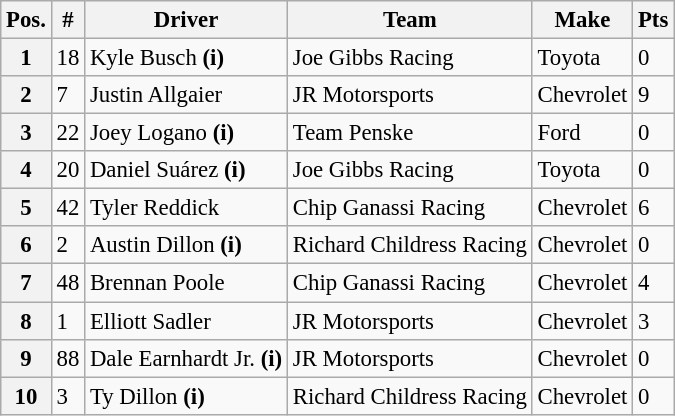<table class="wikitable" style="font-size:95%">
<tr>
<th>Pos.</th>
<th>#</th>
<th>Driver</th>
<th>Team</th>
<th>Make</th>
<th>Pts</th>
</tr>
<tr>
<th>1</th>
<td>18</td>
<td>Kyle Busch <strong>(i)</strong></td>
<td>Joe Gibbs Racing</td>
<td>Toyota</td>
<td>0</td>
</tr>
<tr>
<th>2</th>
<td>7</td>
<td>Justin Allgaier</td>
<td>JR Motorsports</td>
<td>Chevrolet</td>
<td>9</td>
</tr>
<tr>
<th>3</th>
<td>22</td>
<td>Joey Logano <strong>(i)</strong></td>
<td>Team Penske</td>
<td>Ford</td>
<td>0</td>
</tr>
<tr>
<th>4</th>
<td>20</td>
<td>Daniel Suárez <strong>(i)</strong></td>
<td>Joe Gibbs Racing</td>
<td>Toyota</td>
<td>0</td>
</tr>
<tr>
<th>5</th>
<td>42</td>
<td>Tyler Reddick</td>
<td>Chip Ganassi Racing</td>
<td>Chevrolet</td>
<td>6</td>
</tr>
<tr>
<th>6</th>
<td>2</td>
<td>Austin Dillon <strong>(i)</strong></td>
<td>Richard Childress Racing</td>
<td>Chevrolet</td>
<td>0</td>
</tr>
<tr>
<th>7</th>
<td>48</td>
<td>Brennan Poole</td>
<td>Chip Ganassi Racing</td>
<td>Chevrolet</td>
<td>4</td>
</tr>
<tr>
<th>8</th>
<td>1</td>
<td>Elliott Sadler</td>
<td>JR Motorsports</td>
<td>Chevrolet</td>
<td>3</td>
</tr>
<tr>
<th>9</th>
<td>88</td>
<td>Dale Earnhardt Jr. <strong>(i)</strong></td>
<td>JR Motorsports</td>
<td>Chevrolet</td>
<td>0</td>
</tr>
<tr>
<th>10</th>
<td>3</td>
<td>Ty Dillon <strong>(i)</strong></td>
<td>Richard Childress Racing</td>
<td>Chevrolet</td>
<td>0</td>
</tr>
</table>
